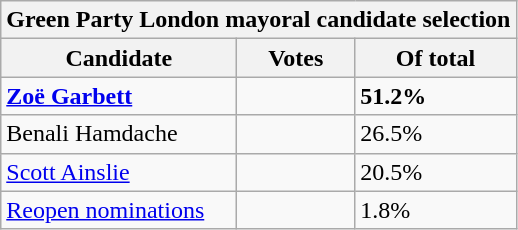<table class="wikitable">
<tr>
<th colspan="3">Green Party London mayoral candidate selection</th>
</tr>
<tr>
<th style="width:150px;">Candidate</th>
<th colspan="1">Votes</th>
<th>Of total</th>
</tr>
<tr style="font-weight:bold;">
<td><a href='#'>Zoë Garbett</a></td>
<td style="text-align:center;"></td>
<td>51.2%</td>
</tr>
<tr>
<td>Benali Hamdache</td>
<td style="text-align:center;"></td>
<td>26.5%</td>
</tr>
<tr>
<td><a href='#'>Scott Ainslie</a></td>
<td style="text-align:center;"></td>
<td>20.5%</td>
</tr>
<tr>
<td><a href='#'>Reopen nominations</a></td>
<td style="text-align:center;"></td>
<td>1.8%</td>
</tr>
</table>
